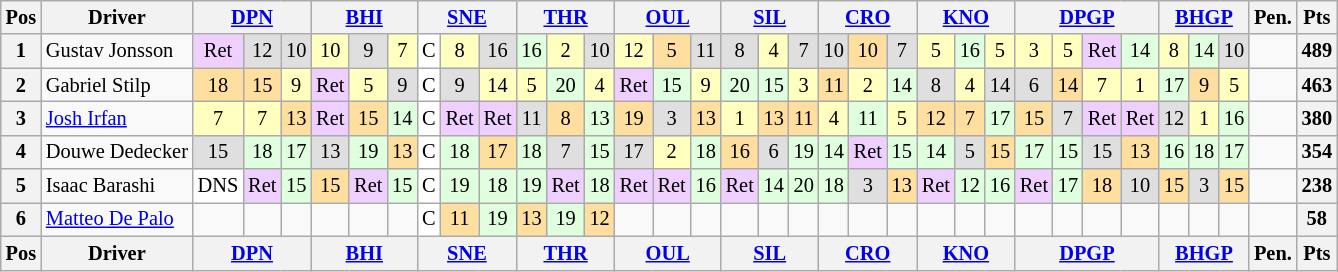<table class="wikitable" style="font-size:85%; text-align:center">
<tr>
<th>Pos</th>
<th>Driver</th>
<th colspan=3><a href='#'>DPN</a></th>
<th colspan=3><a href='#'>BHI</a></th>
<th colspan=3><a href='#'>SNE</a></th>
<th colspan=3><a href='#'>THR</a></th>
<th colspan=3><a href='#'>OUL</a></th>
<th colspan=3><a href='#'>SIL</a></th>
<th colspan=3><a href='#'>CRO</a></th>
<th colspan=3><a href='#'>KNO</a></th>
<th colspan=4><a href='#'>DPGP</a></th>
<th colspan=3><a href='#'>BHGP</a></th>
<th>Pen.</th>
<th>Pts</th>
</tr>
<tr>
<th>1</th>
<td style="text-align:left"> Gustav Jonsson</td>
<td style="background:#efcfff">Ret</td>
<td style="background:#dfdfdf">12</td>
<td style="background:#dfdfdf">10</td>
<td style="background:#ffffbf">10</td>
<td style="background:#dfdfdf">9</td>
<td style="background:#ffffbf">7</td>
<td style="background:#ffffff">C</td>
<td style="background:#ffffbf">8</td>
<td style="background:#dfdfdf">16</td>
<td style="background:#dfffdf">16</td>
<td style="background:#ffffbf">2</td>
<td style="background:#dfdfdf">10</td>
<td style="background:#ffffbf">12</td>
<td style="background:#ffdf9f">5</td>
<td style="background:#dfdfdf">11</td>
<td style="background:#dfdfdf">8</td>
<td style="background:#ffffbf">4</td>
<td style="background:#dfdfdf">7</td>
<td style="background:#dfdfdf">10</td>
<td style="background:#ffdf9f">10</td>
<td style="background:#dfdfdf">7</td>
<td style="background:#ffffbf">5</td>
<td style="background:#dfffdf">16</td>
<td style="background:#ffffbf">5</td>
<td style="background:#ffffbf">3</td>
<td style="background:#ffffbf">5</td>
<td style="background:#efcfff">Ret</td>
<td style="background:#dfffdf">14</td>
<td style="background:#ffffbf">8</td>
<td style="background:#dfffdf">14</td>
<td style="background:#dfdfdf">10</td>
<td></td>
<th>489</th>
</tr>
<tr>
<th>2</th>
<td style="text-align:left"> Gabriel Stilp</td>
<td style="background:#ffdf9f">18</td>
<td style="background:#ffdf9f">15</td>
<td style="background:#ffffbf">9</td>
<td style="background:#efcfff">Ret</td>
<td style="background:#ffffbf">5</td>
<td style="background:#dfdfdf">9</td>
<td style="background:#ffffff">C</td>
<td style="background:#dfdfdf">9</td>
<td style="background:#ffffbf">14</td>
<td style="background:#ffffbf">5</td>
<td style="background:#dfffdf">20</td>
<td style="background:#ffffbf">4</td>
<td style="background:#efcfff">Ret</td>
<td style="background:#dfffdf">15</td>
<td style="background:#ffffbf">9</td>
<td style="background:#dfffdf">20</td>
<td style="background:#dfffdf">15</td>
<td style="background:#ffffbf">3</td>
<td style="background:#ffdf9f">11</td>
<td style="background:#ffffbf">2</td>
<td style="background:#dfffdf">14</td>
<td style="background:#dfdfdf">8</td>
<td style="background:#ffffbf">4</td>
<td style="background:#dfdfdf">14</td>
<td style="background:#dfdfdf">6</td>
<td style="background:#ffdf9f">14</td>
<td style="background:#ffffbf">7</td>
<td style="background:#ffffbf">1</td>
<td style="background:#dfffdf">17</td>
<td style="background:#ffdf9f">9</td>
<td style="background:#ffffbf">5</td>
<td></td>
<th>463</th>
</tr>
<tr>
<th>3</th>
<td style="text-align:left"> <a href='#'>Josh Irfan</a></td>
<td style="background:#ffffbf">7</td>
<td style="background:#ffffbf">7</td>
<td style="background:#ffdf9f">13</td>
<td style="background:#efcfff">Ret</td>
<td style="background:#ffdf9f">15</td>
<td style="background:#dfffdf">14</td>
<td style="background:#ffffff">C</td>
<td style="background:#efcfff">Ret</td>
<td style="background:#efcfff">Ret</td>
<td style="background:#dfdfdf">11</td>
<td style="background:#ffdf9f">8</td>
<td style="background:#dfffdf">13</td>
<td style="background:#ffdf9f">19</td>
<td style="background:#dfdfdf">3</td>
<td style="background:#ffdf9f">13</td>
<td style="background:#ffffbf">1</td>
<td style="background:#ffdf9f">13</td>
<td style="background:#ffdf9f">11</td>
<td style="background:#ffffbf">4</td>
<td style="background:#dfffdf">11</td>
<td style="background:#ffffbf">5</td>
<td style="background:#ffdf9f">12</td>
<td style="background:#ffdf9f">7</td>
<td style="background:#dfffdf">17</td>
<td style="background:#ffdf9f">15</td>
<td style="background:#dfdfdf">7</td>
<td style="background:#efcfff">Ret</td>
<td style="background:#efcfff">Ret</td>
<td style="background:#dfdfdf">12</td>
<td style="background:#ffffbf">1</td>
<td style="background:#dfffdf">16</td>
<td></td>
<th>380</th>
</tr>
<tr>
<th>4</th>
<td style="text-align:left" nowrap> Douwe Dedecker</td>
<td style="background:#dfdfdf">15</td>
<td style="background:#dfffdf">18</td>
<td style="background:#dfffdf">17</td>
<td style="background:#dfdfdf">13</td>
<td style="background:#dfffdf">19</td>
<td style="background:#ffdf9f">13</td>
<td style="background:#ffffff">C</td>
<td style="background:#dfffdf">18</td>
<td style="background:#ffdf9f">17</td>
<td style="background:#dfffdf">18</td>
<td style="background:#dfdfdf">7</td>
<td style="background:#dfffdf">15</td>
<td style="background:#dfdfdf">17</td>
<td style="background:#ffffbf">2</td>
<td style="background:#dfffdf">18</td>
<td style="background:#ffdf9f">16</td>
<td style="background:#dfdfdf">6</td>
<td style="background:#dfffdf">19</td>
<td style="background:#dfffdf">14</td>
<td style="background:#efcfff">Ret</td>
<td style="background:#dfffdf">15</td>
<td style="background:#dfffdf">14</td>
<td style="background:#dfdfdf">5</td>
<td style="background:#ffdf9f">15</td>
<td style="background:#dfffdf">17</td>
<td style="background:#dfffdf">15</td>
<td style="background:#dfdfdf">15</td>
<td style="background:#ffdf9f">13</td>
<td style="background:#dfffdf">16</td>
<td style="background:#dfffdf">18</td>
<td style="background:#dfffdf">17</td>
<td></td>
<th>354</th>
</tr>
<tr>
<th>5</th>
<td style="text-align:left"> Isaac Barashi</td>
<td style="background:#ffffff">DNS</td>
<td style="background:#efcfff">Ret</td>
<td style="background:#dfffdf">15</td>
<td style="background:#ffdf9f">15</td>
<td style="background:#efcfff">Ret</td>
<td style="background:#dfffdf">15</td>
<td style="background:#ffffff">C</td>
<td style="background:#dfffdf">19</td>
<td style="background:#dfffdf">18</td>
<td style="background:#dfffdf">19</td>
<td style="background:#efcfff">Ret</td>
<td style="background:#dfffdf">18</td>
<td style="background:#efcfff">Ret</td>
<td style="background:#efcfff">Ret</td>
<td style="background:#dfffdf">16</td>
<td style="background:#efcfff">Ret</td>
<td style="background:#dfffdf">14</td>
<td style="background:#dfffdf">20</td>
<td style="background:#dfffdf">18</td>
<td style="background:#dfdfdf">3</td>
<td style="background:#ffdf9f">13</td>
<td style="background:#efcfff">Ret</td>
<td style="background:#dfffdf">12</td>
<td style="background:#dfffdf">16</td>
<td style="background:#efcfff">Ret</td>
<td style="background:#dfffdf">17</td>
<td style="background:#ffdf9f">18</td>
<td style="background:#dfdfdf">10</td>
<td style="background:#ffdf9f">15</td>
<td style="background:#dfdfdf">3</td>
<td style="background:#ffdf9f">15</td>
<td></td>
<th>238</th>
</tr>
<tr>
<th>6</th>
<td style="text-align:left"> <a href='#'>Matteo De Palo</a></td>
<td></td>
<td></td>
<td></td>
<td></td>
<td></td>
<td></td>
<td style="background:#ffffff">C</td>
<td style="background:#ffdf9f">11</td>
<td style="background:#dfffdf">19</td>
<td style="background:#ffdf9f">13</td>
<td style="background:#dfffdf">19</td>
<td style="background:#ffdf9f">12</td>
<td></td>
<td></td>
<td></td>
<td></td>
<td></td>
<td></td>
<td></td>
<td></td>
<td></td>
<td></td>
<td></td>
<td></td>
<td></td>
<td></td>
<td></td>
<td></td>
<td></td>
<td></td>
<td></td>
<td></td>
<th>58</th>
</tr>
<tr>
<th>Pos</th>
<th>Driver</th>
<th colspan=3><a href='#'>DPN</a></th>
<th colspan=3><a href='#'>BHI</a></th>
<th colspan=3><a href='#'>SNE</a></th>
<th colspan=3><a href='#'>THR</a></th>
<th colspan=3><a href='#'>OUL</a></th>
<th colspan=3><a href='#'>SIL</a></th>
<th colspan=3><a href='#'>CRO</a></th>
<th colspan=3><a href='#'>KNO</a></th>
<th colspan=4><a href='#'>DPGP</a></th>
<th colspan=3><a href='#'>BHGP</a></th>
<th>Pen.</th>
<th>Pts</th>
</tr>
</table>
